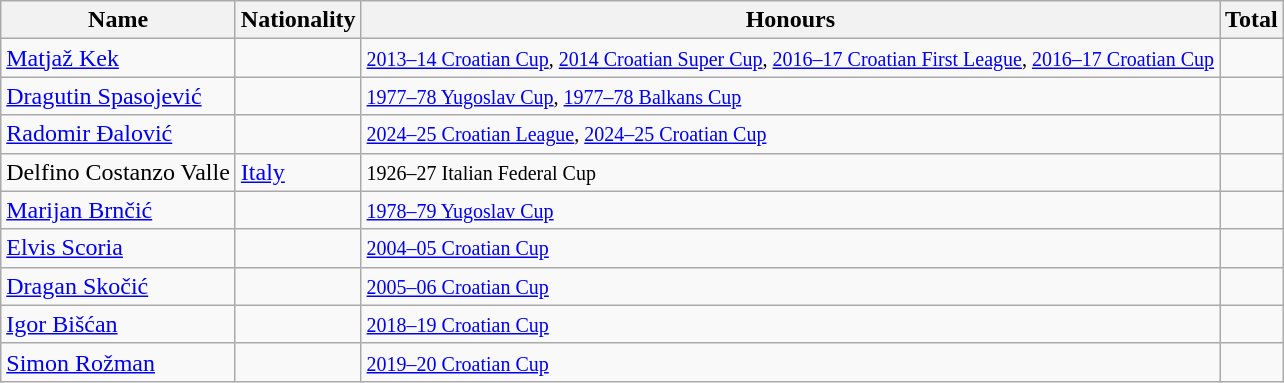<table class="wikitable">
<tr>
<th>Name</th>
<th>Nationality</th>
<th>Honours</th>
<th>Total</th>
</tr>
<tr>
<td><a href='#'>Matjaž Kek</a></td>
<td></td>
<td><small><a href='#'>2013–14 Croatian Cup</a>, <a href='#'>2014 Croatian Super Cup</a>, <a href='#'>2016–17 Croatian First League</a>, <a href='#'>2016–17 Croatian Cup</a></small></td>
<td></td>
</tr>
<tr>
<td><a href='#'>Dragutin Spasojević</a></td>
<td></td>
<td><small><a href='#'>1977–78 Yugoslav Cup</a>, <a href='#'>1977–78 Balkans Cup</a></small></td>
<td></td>
</tr>
<tr>
<td><a href='#'>Radomir Đalović</a></td>
<td></td>
<td><small><a href='#'>2024–25 Croatian League</a>, <a href='#'>2024–25 Croatian Cup</a></small></td>
<td></td>
</tr>
<tr>
<td>Delfino Costanzo Valle</td>
<td> <a href='#'>Italy</a></td>
<td><small>1926–27 Italian Federal Cup</small></td>
<td></td>
</tr>
<tr>
<td><a href='#'>Marijan Brnčić</a></td>
<td></td>
<td><small><a href='#'>1978–79 Yugoslav Cup</a></small></td>
<td></td>
</tr>
<tr>
<td><a href='#'>Elvis Scoria</a></td>
<td></td>
<td><small><a href='#'>2004–05 Croatian Cup</a></small></td>
<td></td>
</tr>
<tr>
<td><a href='#'>Dragan Skočić</a></td>
<td></td>
<td><small><a href='#'>2005–06 Croatian Cup</a></small></td>
<td></td>
</tr>
<tr>
<td><a href='#'>Igor Bišćan</a></td>
<td></td>
<td><small><a href='#'>2018–19 Croatian Cup</a></small></td>
<td></td>
</tr>
<tr>
<td><a href='#'>Simon Rožman</a></td>
<td></td>
<td><small><a href='#'>2019–20 Croatian Cup</a></small></td>
<td></td>
</tr>
</table>
